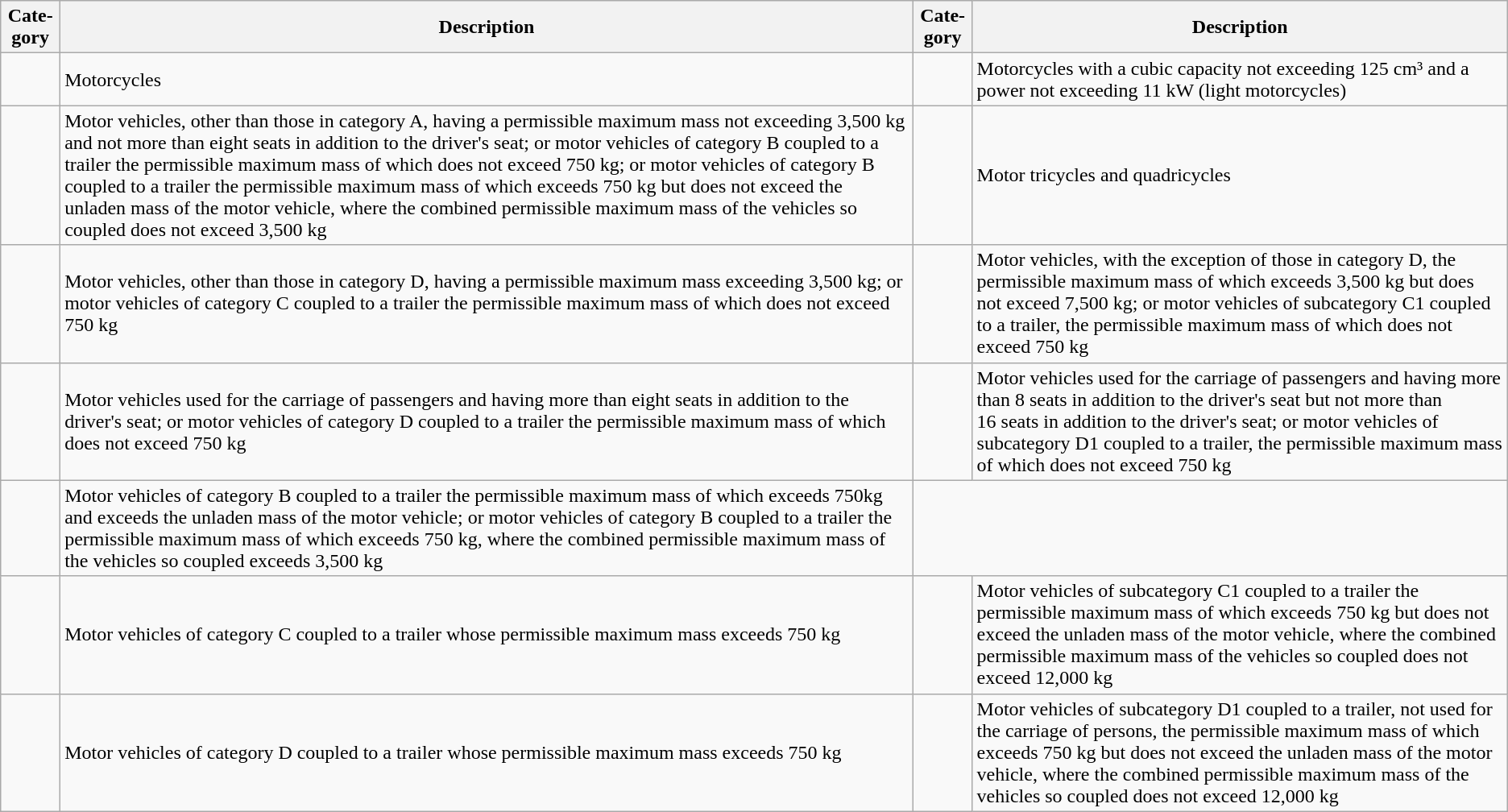<table class=wikitable>
<tr>
<th>Cate­gory</th>
<th>Description</th>
<th>Cate­gory</th>
<th>Description</th>
</tr>
<tr>
<td></td>
<td>Motorcycles</td>
<td></td>
<td>Motorcycles with a cubic capacity not exceeding 125 cm³ and a power not exceeding 11 kW (light motorcycles)</td>
</tr>
<tr>
<td></td>
<td>Motor vehicles, other than those in category A, having a permissible maximum mass not exceeding 3,500 kg and not more than eight seats in addition to the driver's seat; or motor vehicles of category В coupled to a trailer the permissible maximum mass of which does not exceed 750 kg; or motor vehicles of category В coupled to a trailer the permissible maximum mass of which exceeds 750 kg but does not exceed the unladen mass of the motor vehicle, where the combined permissible maximum mass of the vehicles so coupled does not exceed 3,500 kg</td>
<td></td>
<td>Motor tricycles and quadricycles</td>
</tr>
<tr>
<td></td>
<td>Motor vehicles, other than those in category D, having a permissible maximum mass exceeding 3,500 kg; or motor vehicles of category С coupled to a trailer the permissible maximum mass of which does not exceed 750 kg</td>
<td></td>
<td>Motor vehicles, with the exception of those in category D, the permissible maximum mass of which exceeds 3,500 kg but does not exceed 7,500 kg; or motor vehicles of subcategory C1 coupled to a trailer, the permissible maximum mass of which does not exceed 750 kg</td>
</tr>
<tr>
<td></td>
<td>Motor vehicles used for the carriage of passengers and having more than eight seats in addition to the driver's seat; or motor vehicles of category D coupled to a trailer the permissible maximum mass of which does not exceed 750 kg</td>
<td></td>
<td>Motor vehicles used for the carriage of passengers and having more than 8 seats in addition to the driver's seat but not more than 16 seats in addition to the driver's seat; or motor vehicles of subcategory D1 coupled to a trailer, the permissible maximum mass of which does not exceed 750 kg</td>
</tr>
<tr>
<td></td>
<td>Motor vehicles of category В coupled to a trailer the permissible maximum mass of which exceeds 750kg and exceeds the unladen mass of the motor vehicle; or motor vehicles of category В coupled to a trailer the permissible maximum mass of which exceeds 750 kg, where the combined permissible maximum mass of the vehicles so coupled exceeds 3,500 kg</td>
</tr>
<tr>
<td></td>
<td>Motor vehicles of category С coupled to a trailer whose permissible maximum mass exceeds 750 kg</td>
<td></td>
<td>Motor vehicles of subcategory C1 coupled to a trailer the permissible maximum mass of which exceeds 750 kg but does not exceed the unladen mass of the motor vehicle, where the combined permissible maximum mass of the vehicles so coupled does not exceed 12,000 kg</td>
</tr>
<tr>
<td></td>
<td>Motor vehicles of category D coupled to a trailer whose permissible maximum mass exceeds 750 kg</td>
<td></td>
<td>Motor vehicles of subcategory D1 coupled to a trailer, not used for the carriage of persons, the permissible maximum mass of which exceeds 750 kg but does not exceed the unladen mass of the motor vehicle, where the combined permissible maximum mass of the vehicles so coupled does not exceed 12,000 kg</td>
</tr>
</table>
